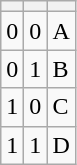<table class="wikitable">
<tr>
<th></th>
<th></th>
<th></th>
</tr>
<tr>
<td>0</td>
<td>0</td>
<td>A</td>
</tr>
<tr>
<td>0</td>
<td>1</td>
<td>B</td>
</tr>
<tr>
<td>1</td>
<td>0</td>
<td>C</td>
</tr>
<tr>
<td>1</td>
<td>1</td>
<td>D</td>
</tr>
</table>
